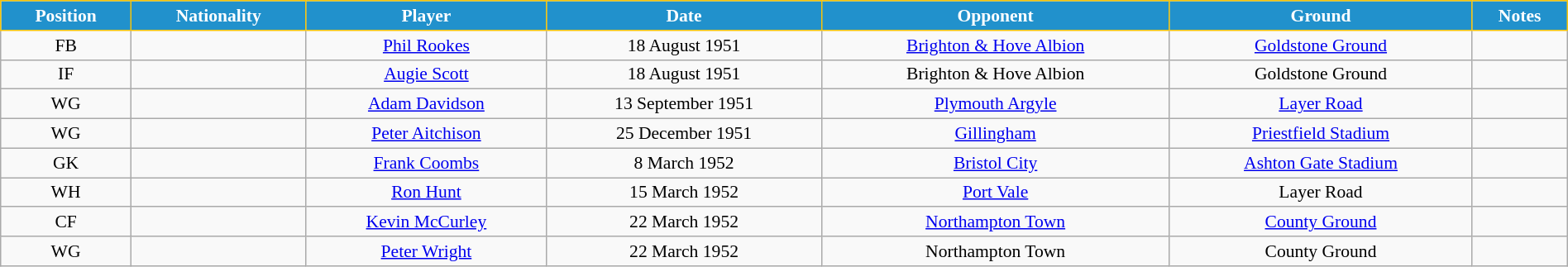<table class="wikitable" style="text-align:center; font-size:90%; width:100%;">
<tr>
<th style="background:#2191CC; color:white; border:1px solid #F7C408; text-align:center;">Position</th>
<th style="background:#2191CC; color:white; border:1px solid #F7C408; text-align:center;">Nationality</th>
<th style="background:#2191CC; color:white; border:1px solid #F7C408; text-align:center;">Player</th>
<th style="background:#2191CC; color:white; border:1px solid #F7C408; text-align:center;">Date</th>
<th style="background:#2191CC; color:white; border:1px solid #F7C408; text-align:center;">Opponent</th>
<th style="background:#2191CC; color:white; border:1px solid #F7C408; text-align:center;">Ground</th>
<th style="background:#2191CC; color:white; border:1px solid #F7C408; text-align:center;">Notes</th>
</tr>
<tr>
<td>FB</td>
<td></td>
<td><a href='#'>Phil Rookes</a></td>
<td>18 August 1951</td>
<td><a href='#'>Brighton & Hove Albion</a></td>
<td><a href='#'>Goldstone Ground</a></td>
<td></td>
</tr>
<tr>
<td>IF</td>
<td></td>
<td><a href='#'>Augie Scott</a></td>
<td>18 August 1951</td>
<td>Brighton & Hove Albion</td>
<td>Goldstone Ground</td>
<td></td>
</tr>
<tr>
<td>WG</td>
<td></td>
<td><a href='#'>Adam Davidson</a></td>
<td>13 September 1951</td>
<td><a href='#'>Plymouth Argyle</a></td>
<td><a href='#'>Layer Road</a></td>
<td></td>
</tr>
<tr>
<td>WG</td>
<td></td>
<td><a href='#'>Peter Aitchison</a></td>
<td>25 December 1951</td>
<td><a href='#'>Gillingham</a></td>
<td><a href='#'>Priestfield Stadium</a></td>
<td></td>
</tr>
<tr>
<td>GK</td>
<td></td>
<td><a href='#'>Frank Coombs</a></td>
<td>8 March 1952</td>
<td><a href='#'>Bristol City</a></td>
<td><a href='#'>Ashton Gate Stadium</a></td>
<td></td>
</tr>
<tr>
<td>WH</td>
<td></td>
<td><a href='#'>Ron Hunt</a></td>
<td>15 March 1952</td>
<td><a href='#'>Port Vale</a></td>
<td>Layer Road</td>
<td></td>
</tr>
<tr>
<td>CF</td>
<td></td>
<td><a href='#'>Kevin McCurley</a></td>
<td>22 March 1952</td>
<td><a href='#'>Northampton Town</a></td>
<td><a href='#'>County Ground</a></td>
<td></td>
</tr>
<tr>
<td>WG</td>
<td></td>
<td><a href='#'>Peter Wright</a></td>
<td>22 March 1952</td>
<td>Northampton Town</td>
<td>County Ground</td>
<td></td>
</tr>
</table>
